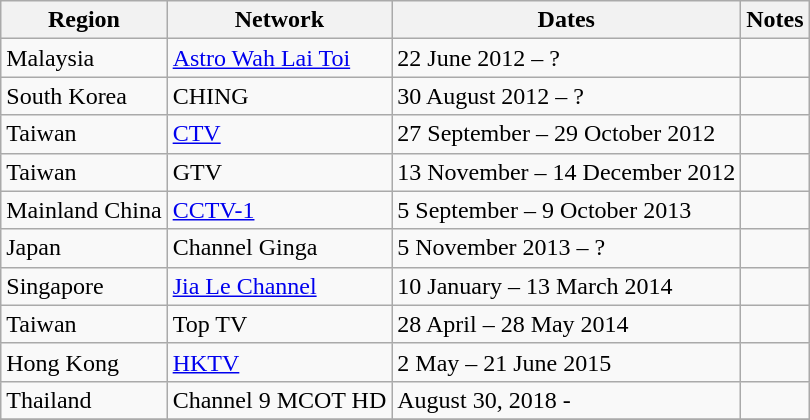<table class="wikitable">
<tr>
<th>Region</th>
<th>Network</th>
<th>Dates</th>
<th>Notes</th>
</tr>
<tr>
<td>Malaysia</td>
<td><a href='#'>Astro Wah Lai Toi</a></td>
<td>22 June 2012 – ?</td>
<td></td>
</tr>
<tr>
<td>South Korea</td>
<td>CHING</td>
<td>30 August 2012 – ?</td>
<td></td>
</tr>
<tr>
<td>Taiwan</td>
<td><a href='#'>CTV</a></td>
<td>27 September – 29 October 2012</td>
<td></td>
</tr>
<tr>
<td>Taiwan</td>
<td>GTV</td>
<td>13 November – 14 December 2012</td>
<td></td>
</tr>
<tr>
<td>Mainland China</td>
<td><a href='#'>CCTV-1</a></td>
<td>5 September – 9 October 2013</td>
<td></td>
</tr>
<tr>
<td>Japan</td>
<td>Channel Ginga</td>
<td>5 November 2013 – ?</td>
<td></td>
</tr>
<tr>
<td>Singapore</td>
<td><a href='#'>Jia Le Channel</a></td>
<td>10 January – 13 March 2014</td>
<td></td>
</tr>
<tr>
<td>Taiwan</td>
<td>Top TV</td>
<td>28 April – 28 May 2014</td>
<td></td>
</tr>
<tr>
<td>Hong Kong</td>
<td><a href='#'>HKTV</a></td>
<td>2 May – 21 June 2015</td>
<td></td>
</tr>
<tr>
<td>Thailand</td>
<td>Channel 9 MCOT HD</td>
<td>August 30, 2018 -</td>
<td></td>
</tr>
<tr>
</tr>
</table>
